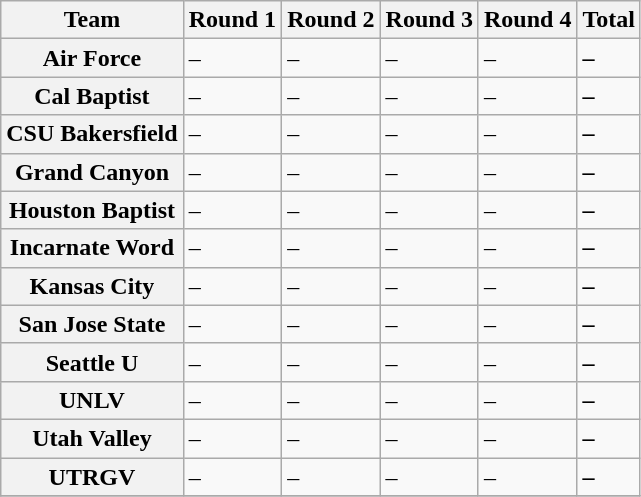<table class="wikitable sortable">
<tr>
<th>Team</th>
<th>Round 1</th>
<th>Round 2</th>
<th>Round 3</th>
<th>Round 4</th>
<th>Total</th>
</tr>
<tr>
<th style=>Air Force</th>
<td>–</td>
<td>–</td>
<td>–</td>
<td>–</td>
<td><strong>–</strong></td>
</tr>
<tr>
<th style=>Cal Baptist</th>
<td>–</td>
<td>–</td>
<td>–</td>
<td>–</td>
<td><strong>–</strong></td>
</tr>
<tr>
<th style=>CSU Bakersfield</th>
<td>–</td>
<td>–</td>
<td>–</td>
<td>–</td>
<td><strong>–</strong></td>
</tr>
<tr>
<th style=>Grand Canyon</th>
<td>–</td>
<td>–</td>
<td>–</td>
<td>–</td>
<td><strong>–</strong></td>
</tr>
<tr>
<th style=>Houston Baptist</th>
<td>–</td>
<td>–</td>
<td>–</td>
<td>–</td>
<td><strong>–</strong></td>
</tr>
<tr>
<th style=>Incarnate Word</th>
<td>–</td>
<td>–</td>
<td>–</td>
<td>–</td>
<td><strong>–</strong></td>
</tr>
<tr>
<th style=>Kansas City</th>
<td>–</td>
<td>–</td>
<td>–</td>
<td>–</td>
<td><strong>–</strong></td>
</tr>
<tr>
<th style=>San Jose State</th>
<td>–</td>
<td>–</td>
<td>–</td>
<td>–</td>
<td><strong>–</strong></td>
</tr>
<tr>
<th style=>Seattle U</th>
<td>–</td>
<td>–</td>
<td>–</td>
<td>–</td>
<td><strong>–</strong></td>
</tr>
<tr>
<th style=>UNLV</th>
<td>–</td>
<td>–</td>
<td>–</td>
<td>–</td>
<td><strong>–</strong></td>
</tr>
<tr>
<th style=>Utah Valley</th>
<td>–</td>
<td>–</td>
<td>–</td>
<td>–</td>
<td><strong>–</strong></td>
</tr>
<tr>
<th style=>UTRGV</th>
<td>–</td>
<td>–</td>
<td>–</td>
<td>–</td>
<td><strong>–</strong></td>
</tr>
<tr>
</tr>
</table>
